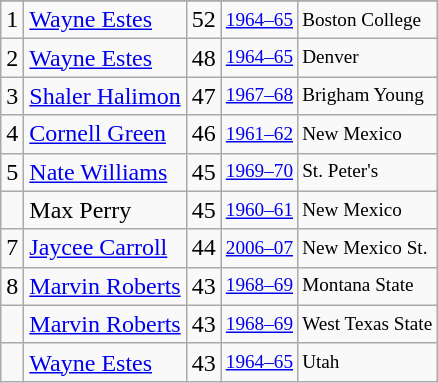<table class="wikitable">
<tr>
</tr>
<tr>
<td>1</td>
<td><a href='#'>Wayne Estes</a></td>
<td>52</td>
<td style="font-size:80%;"><a href='#'>1964–65</a></td>
<td style="font-size:80%;">Boston College</td>
</tr>
<tr>
<td>2</td>
<td><a href='#'>Wayne Estes</a></td>
<td>48</td>
<td style="font-size:80%;"><a href='#'>1964–65</a></td>
<td style="font-size:80%;">Denver</td>
</tr>
<tr>
<td>3</td>
<td><a href='#'>Shaler Halimon</a></td>
<td>47</td>
<td style="font-size:80%;"><a href='#'>1967–68</a></td>
<td style="font-size:80%;">Brigham Young</td>
</tr>
<tr>
<td>4</td>
<td><a href='#'>Cornell Green</a></td>
<td>46</td>
<td style="font-size:80%;"><a href='#'>1961–62</a></td>
<td style="font-size:80%;">New Mexico</td>
</tr>
<tr>
<td>5</td>
<td><a href='#'>Nate Williams</a></td>
<td>45</td>
<td style="font-size:80%;"><a href='#'>1969–70</a></td>
<td style="font-size:80%;">St. Peter's</td>
</tr>
<tr>
<td></td>
<td>Max Perry</td>
<td>45</td>
<td style="font-size:80%;"><a href='#'>1960–61</a></td>
<td style="font-size:80%;">New Mexico</td>
</tr>
<tr>
<td>7</td>
<td><a href='#'>Jaycee Carroll</a></td>
<td>44</td>
<td style="font-size:80%;"><a href='#'>2006–07</a></td>
<td style="font-size:80%;">New Mexico St.</td>
</tr>
<tr>
<td>8</td>
<td><a href='#'>Marvin Roberts</a></td>
<td>43</td>
<td style="font-size:80%;"><a href='#'>1968–69</a></td>
<td style="font-size:80%;">Montana State</td>
</tr>
<tr>
<td></td>
<td><a href='#'>Marvin Roberts</a></td>
<td>43</td>
<td style="font-size:80%;"><a href='#'>1968–69</a></td>
<td style="font-size:80%;">West Texas State</td>
</tr>
<tr>
<td></td>
<td><a href='#'>Wayne Estes</a></td>
<td>43</td>
<td style="font-size:80%;"><a href='#'>1964–65</a></td>
<td style="font-size:80%;">Utah</td>
</tr>
</table>
